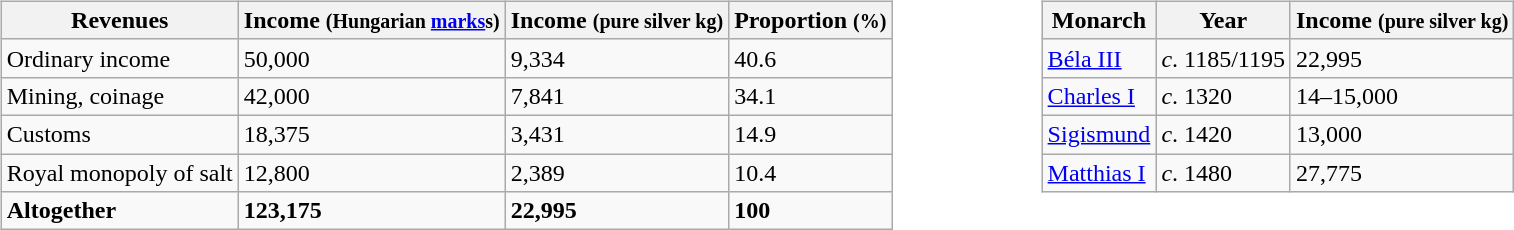<table width=100% |>
<tr>
<td width=55% valign=top><br><table class="wikitable">
<tr>
<th>Revenues</th>
<th>Income <small>(Hungarian <a href='#'>marks</a>s)</small></th>
<th>Income <small>(pure silver kg)</small></th>
<th>Proportion <small>(%)</small></th>
</tr>
<tr>
<td>Ordinary income</td>
<td>50,000</td>
<td>9,334</td>
<td>40.6</td>
</tr>
<tr>
<td>Mining, coinage</td>
<td>42,000</td>
<td>7,841</td>
<td>34.1</td>
</tr>
<tr>
<td>Customs</td>
<td>18,375</td>
<td>3,431</td>
<td>14.9</td>
</tr>
<tr>
<td>Royal monopoly of salt</td>
<td>12,800</td>
<td>2,389</td>
<td>10.4</td>
</tr>
<tr>
<td><strong>Altogether</strong></td>
<td><strong>123,175</strong></td>
<td><strong>22,995</strong></td>
<td><strong>100</strong></td>
</tr>
</table>
</td>
<td width=50% valign=top><br><table class="wikitable">
<tr>
<th>Monarch</th>
<th>Year</th>
<th>Income <small>(pure silver kg)</small></th>
</tr>
<tr>
<td><a href='#'>Béla III</a></td>
<td><em>c</em>. 1185/1195</td>
<td>22,995</td>
</tr>
<tr>
<td><a href='#'>Charles I</a></td>
<td><em>c</em>. 1320</td>
<td>14–15,000</td>
</tr>
<tr>
<td><a href='#'>Sigismund</a></td>
<td><em>c</em>. 1420</td>
<td>13,000</td>
</tr>
<tr>
<td><a href='#'>Matthias I</a></td>
<td><em>c</em>. 1480</td>
<td>27,775</td>
</tr>
</table>
</td>
</tr>
</table>
